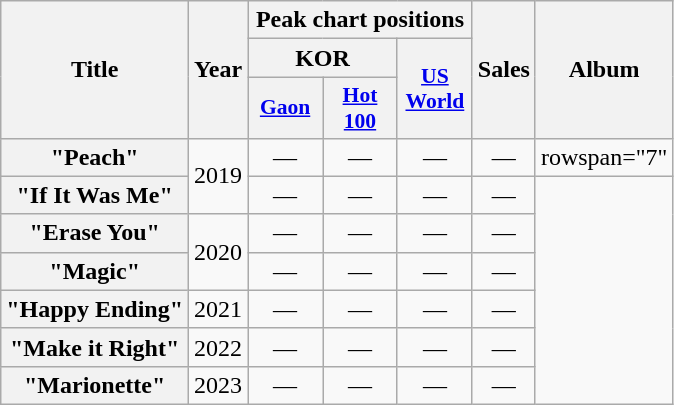<table class="wikitable plainrowheaders" style="text-align:center;">
<tr>
<th rowspan="3">Title</th>
<th rowspan="3">Year</th>
<th colspan="3">Peak chart positions</th>
<th rowspan="3">Sales</th>
<th rowspan="3">Album</th>
</tr>
<tr>
<th colspan="2">KOR</th>
<th scope="col" rowspan="2" style="width:3em;font-size:90%;"><a href='#'>US<br>World</a><br></th>
</tr>
<tr>
<th scope="col" style="width:3em;font-size:90%;"><a href='#'>Gaon</a><br></th>
<th scope="col" style="width:3em;font-size:90%;"><a href='#'>Hot<br>100</a><br></th>
</tr>
<tr>
<th scope="row">"Peach" </th>
<td rowspan="2">2019</td>
<td>—</td>
<td>—</td>
<td>—</td>
<td>—</td>
<td>rowspan="7" </td>
</tr>
<tr>
<th scope="row">"If It Was Me" </th>
<td>—</td>
<td>—</td>
<td>—</td>
<td>—</td>
</tr>
<tr>
<th scope="row">"Erase You" </th>
<td rowspan="2">2020</td>
<td>—</td>
<td>—</td>
<td>—</td>
<td>—</td>
</tr>
<tr>
<th scope="row">"Magic" </th>
<td>—</td>
<td>—</td>
<td>—</td>
<td>—</td>
</tr>
<tr>
<th scope="row">"Happy Ending" </th>
<td>2021</td>
<td>—</td>
<td>—</td>
<td>—</td>
<td>—</td>
</tr>
<tr>
<th scope="row">"Make it Right"  </th>
<td>2022</td>
<td>—</td>
<td>—</td>
<td>—</td>
<td>—</td>
</tr>
<tr>
<th scope="row">"Marionette"  </th>
<td>2023</td>
<td>—</td>
<td>—</td>
<td>—</td>
<td>—</td>
</tr>
</table>
